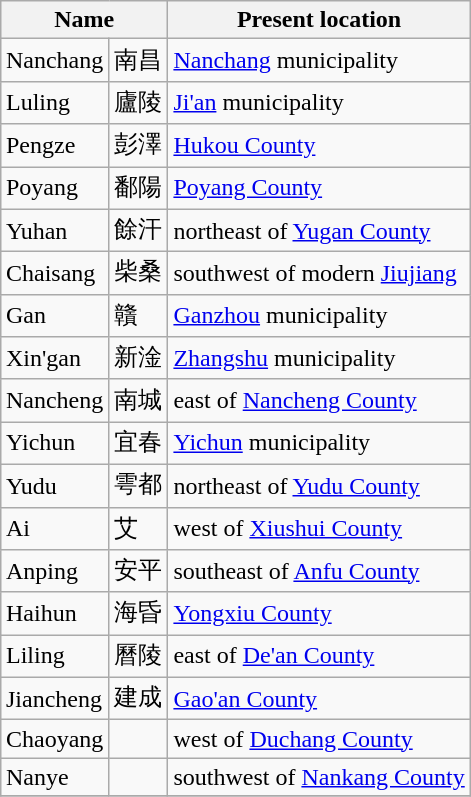<table align="right" class="wikitable">
<tr>
<th colspan="2">Name</th>
<th>Present location</th>
</tr>
<tr>
<td>Nanchang</td>
<td>南昌</td>
<td><a href='#'>Nanchang</a> municipality</td>
</tr>
<tr>
<td>Luling</td>
<td>廬陵</td>
<td><a href='#'>Ji'an</a> municipality</td>
</tr>
<tr>
<td>Pengze</td>
<td>彭澤</td>
<td><a href='#'>Hukou County</a></td>
</tr>
<tr>
<td>Poyang</td>
<td>鄱陽</td>
<td><a href='#'>Poyang County</a></td>
</tr>
<tr>
<td>Yuhan</td>
<td>餘汗</td>
<td>northeast of <a href='#'>Yugan County</a></td>
</tr>
<tr>
<td>Chaisang</td>
<td>柴桑</td>
<td>southwest of modern <a href='#'>Jiujiang</a></td>
</tr>
<tr>
<td>Gan</td>
<td>贛</td>
<td><a href='#'>Ganzhou</a> municipality</td>
</tr>
<tr>
<td>Xin'gan</td>
<td>新淦</td>
<td><a href='#'>Zhangshu</a> municipality</td>
</tr>
<tr>
<td>Nancheng</td>
<td>南城</td>
<td>east of <a href='#'>Nancheng County</a></td>
</tr>
<tr>
<td>Yichun</td>
<td>宜春</td>
<td><a href='#'>Yichun</a> municipality</td>
</tr>
<tr>
<td>Yudu</td>
<td>雩都</td>
<td>northeast of <a href='#'>Yudu County</a></td>
</tr>
<tr>
<td>Ai</td>
<td>艾</td>
<td>west of <a href='#'>Xiushui County</a></td>
</tr>
<tr>
<td>Anping</td>
<td>安平</td>
<td>southeast of <a href='#'>Anfu County</a></td>
</tr>
<tr>
<td>Haihun</td>
<td>海昏</td>
<td><a href='#'>Yongxiu County</a></td>
</tr>
<tr>
<td>Liling</td>
<td>曆陵</td>
<td>east of <a href='#'>De'an County</a></td>
</tr>
<tr>
<td>Jiancheng</td>
<td>建成</td>
<td><a href='#'>Gao'an County</a></td>
</tr>
<tr>
<td>Chaoyang</td>
<td></td>
<td>west of <a href='#'>Duchang County</a></td>
</tr>
<tr>
<td>Nanye</td>
<td></td>
<td>southwest of <a href='#'>Nankang County</a></td>
</tr>
<tr>
</tr>
</table>
